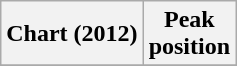<table class="wikitable sortable plainrowheaders">
<tr>
<th>Chart (2012)</th>
<th>Peak<br>position</th>
</tr>
<tr>
</tr>
</table>
